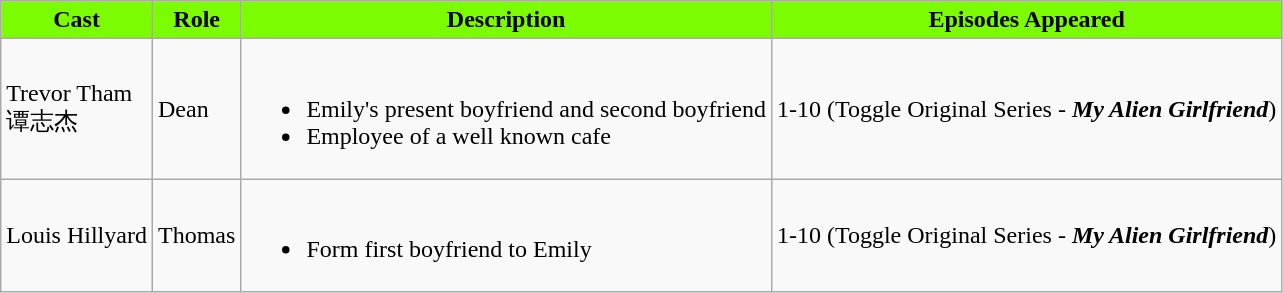<table class="wikitable">
<tr>
<th style="background:LawnGreen; color:black">Cast</th>
<th style="background:LawnGreen; color:black">Role</th>
<th style="background:LawnGreen; color:black">Description</th>
<th style="background:LawnGreen; color:black">Episodes Appeared</th>
</tr>
<tr>
<td>Trevor Tham <br> 谭志杰</td>
<td>Dean</td>
<td><br><ul><li>Emily's present boyfriend and second boyfriend</li><li>Employee of a well known cafe</li></ul></td>
<td>1-10 (Toggle Original Series - <strong><em>My Alien Girlfriend</em></strong>)</td>
</tr>
<tr>
<td>Louis Hillyard</td>
<td>Thomas</td>
<td><br><ul><li>Form first boyfriend to Emily</li></ul></td>
<td>1-10 (Toggle Original Series - <strong><em>My Alien Girlfriend</em></strong>)</td>
</tr>
</table>
